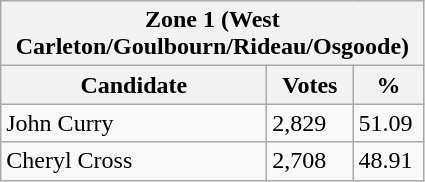<table class="wikitable">
<tr>
<th colspan="3">Zone 1 (West Carleton/Goulbourn/Rideau/Osgoode)</th>
</tr>
<tr>
<th style="width: 170px">Candidate</th>
<th style="width: 50px">Votes</th>
<th style="width: 40px">%</th>
</tr>
<tr>
<td>John Curry</td>
<td>2,829</td>
<td>51.09</td>
</tr>
<tr>
<td>Cheryl Cross</td>
<td>2,708</td>
<td>48.91</td>
</tr>
</table>
